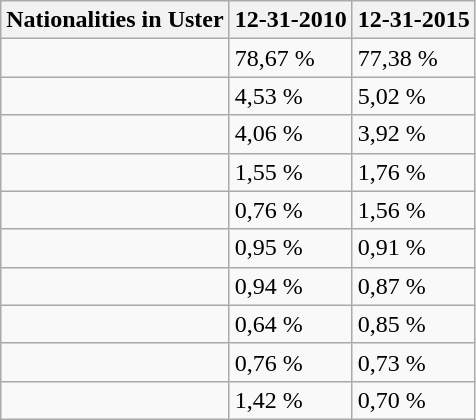<table class="wikitable">
<tr>
<th>Nationalities in Uster</th>
<th>12-31-2010</th>
<th>12-31-2015</th>
</tr>
<tr>
<td></td>
<td>78,67 %</td>
<td>77,38 %</td>
</tr>
<tr>
<td></td>
<td>4,53 %</td>
<td>5,02 %</td>
</tr>
<tr>
<td></td>
<td>4,06 %</td>
<td>3,92 %</td>
</tr>
<tr>
<td></td>
<td>1,55 %</td>
<td>1,76 %</td>
</tr>
<tr>
<td></td>
<td>0,76 %</td>
<td>1,56 %</td>
</tr>
<tr>
<td></td>
<td>0,95 %</td>
<td>0,91 %</td>
</tr>
<tr>
<td></td>
<td>0,94 %</td>
<td>0,87 %</td>
</tr>
<tr>
<td></td>
<td>0,64 %</td>
<td>0,85 %</td>
</tr>
<tr>
<td></td>
<td>0,76 %</td>
<td>0,73 %</td>
</tr>
<tr>
<td></td>
<td>1,42 %</td>
<td>0,70 %</td>
</tr>
</table>
